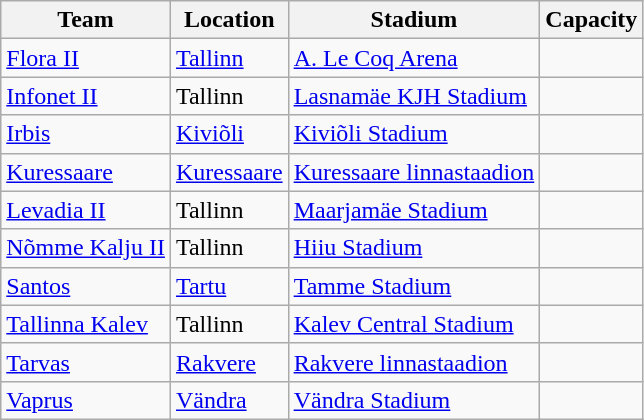<table class="wikitable sortable">
<tr>
<th>Team</th>
<th>Location</th>
<th>Stadium</th>
<th>Capacity</th>
</tr>
<tr>
<td><a href='#'>Flora II</a></td>
<td><a href='#'>Tallinn</a></td>
<td><a href='#'>A. Le Coq Arena</a></td>
<td align="center"></td>
</tr>
<tr>
<td><a href='#'>Infonet II</a></td>
<td>Tallinn</td>
<td><a href='#'>Lasnamäe KJH Stadium</a></td>
<td align="center"></td>
</tr>
<tr>
<td><a href='#'>Irbis</a></td>
<td><a href='#'>Kiviõli</a></td>
<td><a href='#'>Kiviõli Stadium</a></td>
<td align="center"></td>
</tr>
<tr>
<td><a href='#'>Kuressaare</a></td>
<td><a href='#'>Kuressaare</a></td>
<td><a href='#'>Kuressaare linnastaadion</a></td>
<td align="center"></td>
</tr>
<tr>
<td><a href='#'>Levadia II</a></td>
<td>Tallinn</td>
<td><a href='#'>Maarjamäe Stadium</a></td>
<td align="center"></td>
</tr>
<tr>
<td><a href='#'>Nõmme Kalju II</a></td>
<td>Tallinn</td>
<td><a href='#'>Hiiu Stadium</a></td>
<td align="center"></td>
</tr>
<tr>
<td><a href='#'>Santos</a></td>
<td><a href='#'>Tartu</a></td>
<td><a href='#'>Tamme Stadium</a></td>
<td align="center"></td>
</tr>
<tr>
<td><a href='#'>Tallinna Kalev</a></td>
<td>Tallinn</td>
<td><a href='#'>Kalev Central Stadium</a></td>
<td align="center"></td>
</tr>
<tr>
<td><a href='#'>Tarvas</a></td>
<td><a href='#'>Rakvere</a></td>
<td><a href='#'>Rakvere linnastaadion</a></td>
<td align="center"></td>
</tr>
<tr>
<td><a href='#'>Vaprus</a></td>
<td><a href='#'>Vändra</a></td>
<td><a href='#'>Vändra Stadium</a></td>
<td align="center"></td>
</tr>
</table>
